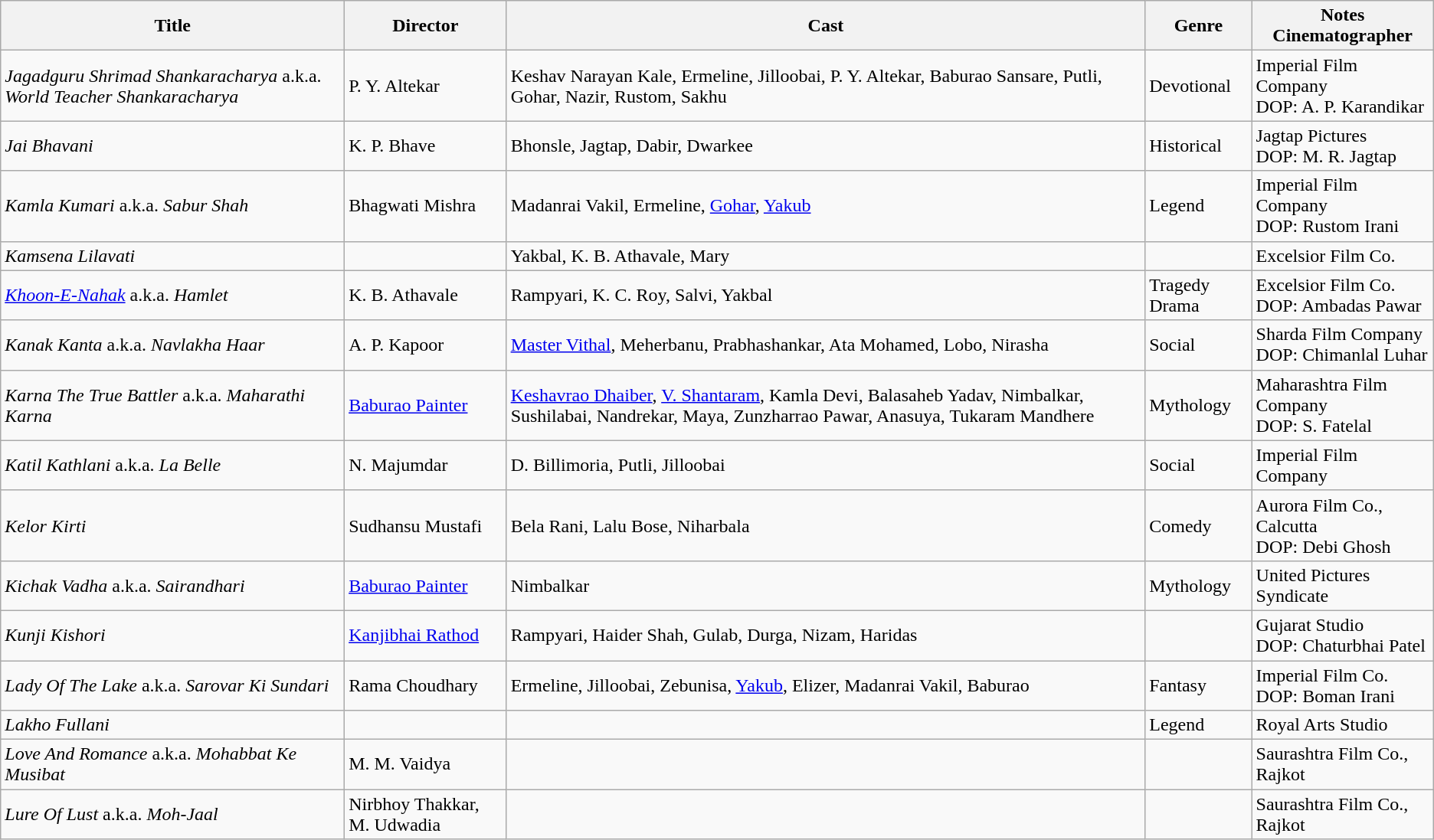<table class="wikitable">
<tr>
<th>Title</th>
<th>Director</th>
<th>Cast</th>
<th>Genre</th>
<th>Notes<br>Cinematographer</th>
</tr>
<tr>
<td><em>Jagadguru Shrimad Shankaracharya</em> a.k.a. <em>World Teacher Shankaracharya</em></td>
<td>P. Y. Altekar</td>
<td>Keshav Narayan Kale,  Ermeline, Jilloobai, P. Y. Altekar, Baburao Sansare, Putli, Gohar,  Nazir, Rustom, Sakhu</td>
<td>Devotional</td>
<td>Imperial Film Company<br>DOP: A. P. Karandikar</td>
</tr>
<tr>
<td><em>Jai Bhavani</em></td>
<td>K. P. Bhave</td>
<td>Bhonsle, Jagtap, Dabir, Dwarkee</td>
<td>Historical</td>
<td>Jagtap Pictures<br>DOP: M. R. Jagtap</td>
</tr>
<tr>
<td><em>Kamla Kumari</em> a.k.a. <em>Sabur Shah</em></td>
<td>Bhagwati Mishra</td>
<td>Madanrai Vakil, Ermeline, <a href='#'>Gohar</a>, <a href='#'>Yakub</a></td>
<td>Legend</td>
<td>Imperial Film Company<br>DOP: Rustom Irani</td>
</tr>
<tr>
<td><em>Kamsena Lilavati</em></td>
<td></td>
<td>Yakbal, K. B. Athavale, Mary</td>
<td></td>
<td>Excelsior Film Co.</td>
</tr>
<tr>
<td><em><a href='#'>Khoon-E-Nahak</a></em> a.k.a. <em>Hamlet</em></td>
<td>K. B. Athavale</td>
<td>Rampyari, K. C. Roy, Salvi, Yakbal</td>
<td>Tragedy Drama</td>
<td>Excelsior Film Co.<br>DOP: Ambadas Pawar</td>
</tr>
<tr>
<td><em>Kanak Kanta</em> a.k.a. <em>Navlakha Haar</em></td>
<td>A. P. Kapoor</td>
<td><a href='#'>Master Vithal</a>, Meherbanu, Prabhashankar, Ata Mohamed, Lobo, Nirasha</td>
<td>Social</td>
<td>Sharda Film Company<br>DOP: Chimanlal Luhar</td>
</tr>
<tr>
<td><em>Karna The True Battler</em> a.k.a. <em>Maharathi Karna</em></td>
<td><a href='#'>Baburao Painter</a></td>
<td><a href='#'>Keshavrao Dhaiber</a>, <a href='#'>V. Shantaram</a>, Kamla Devi,  Balasaheb Yadav, Nimbalkar, Sushilabai, Nandrekar, Maya, Zunzharrao Pawar, Anasuya, Tukaram Mandhere</td>
<td>Mythology</td>
<td>Maharashtra Film Company<br>DOP: S. Fatelal</td>
</tr>
<tr>
<td><em>Katil Kathlani</em> a.k.a. <em>La Belle</em></td>
<td>N. Majumdar</td>
<td>D. Billimoria, Putli, Jilloobai</td>
<td>Social</td>
<td>Imperial Film Company</td>
</tr>
<tr>
<td><em>Kelor Kirti</em></td>
<td>Sudhansu Mustafi</td>
<td>Bela Rani, Lalu Bose, Niharbala</td>
<td>Comedy</td>
<td>Aurora Film Co., Calcutta<br>DOP: Debi Ghosh</td>
</tr>
<tr>
<td><em>Kichak Vadha</em> a.k.a. <em>Sairandhari</em></td>
<td><a href='#'>Baburao Painter</a></td>
<td>Nimbalkar</td>
<td>Mythology</td>
<td>United Pictures Syndicate</td>
</tr>
<tr>
<td><em>Kunji Kishori</em></td>
<td><a href='#'>Kanjibhai Rathod</a></td>
<td>Rampyari, Haider Shah, Gulab, Durga, Nizam, Haridas</td>
<td></td>
<td>Gujarat Studio<br>DOP: Chaturbhai Patel</td>
</tr>
<tr>
<td><em>Lady Of The Lake</em> a.k.a. <em>Sarovar Ki Sundari</em></td>
<td>Rama Choudhary</td>
<td>Ermeline, Jilloobai, Zebunisa, <a href='#'>Yakub</a>, Elizer, Madanrai Vakil, Baburao</td>
<td>Fantasy</td>
<td>Imperial Film Co. <br>DOP: Boman Irani</td>
</tr>
<tr>
<td><em>Lakho Fullani</em></td>
<td></td>
<td></td>
<td>Legend</td>
<td>Royal Arts Studio</td>
</tr>
<tr>
<td><em>Love And Romance</em> a.k.a.  <em>Mohabbat Ke Musibat</em></td>
<td>M. M. Vaidya</td>
<td></td>
<td></td>
<td>Saurashtra Film Co., Rajkot</td>
</tr>
<tr>
<td><em>Lure Of Lust</em> a.k.a. <em>Moh-Jaal</em></td>
<td>Nirbhoy Thakkar, M. Udwadia</td>
<td></td>
<td></td>
<td>Saurashtra Film Co., Rajkot</td>
</tr>
</table>
